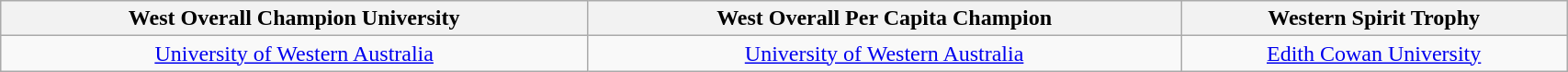<table class="wikitable unsortable" style="width:90%; font-size:100%; text-align:center;">
<tr>
<th><strong>West Overall Champion University</strong></th>
<th><strong>West Overall Per Capita Champion</strong></th>
<th><strong>Western Spirit Trophy</strong></th>
</tr>
<tr>
<td><a href='#'>University of Western Australia</a></td>
<td><a href='#'>University of Western Australia</a></td>
<td><a href='#'>Edith Cowan University</a></td>
</tr>
</table>
